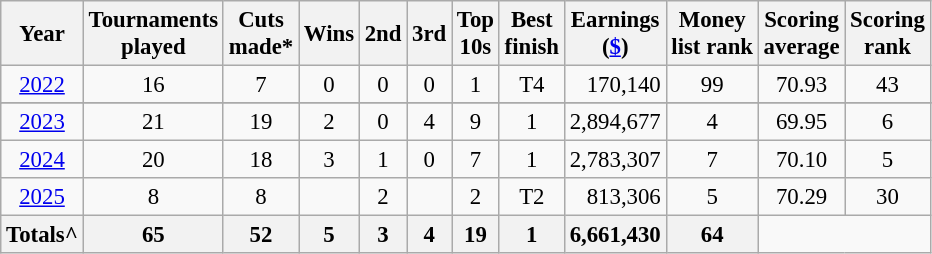<table class="wikitable" style="text-align:center; font-size: 95%;">
<tr>
<th>Year</th>
<th>Tournaments <br>played</th>
<th>Cuts <br>made*</th>
<th>Wins</th>
<th>2nd</th>
<th>3rd</th>
<th>Top <br>10s</th>
<th>Best <br>finish</th>
<th>Earnings<br>(<a href='#'>$</a>)</th>
<th>Money<br>list rank</th>
<th>Scoring <br> average</th>
<th>Scoring<br>rank</th>
</tr>
<tr>
<td><a href='#'>2022</a></td>
<td>16</td>
<td>7</td>
<td>0</td>
<td>0</td>
<td>0</td>
<td>1</td>
<td>T4</td>
<td align=right>170,140</td>
<td>99</td>
<td>70.93</td>
<td>43</td>
</tr>
<tr>
</tr>
<tr>
<td><a href='#'>2023</a></td>
<td>21 </td>
<td>19 </td>
<td>2 </td>
<td>0 </td>
<td>4 </td>
<td>9 </td>
<td>1 </td>
<td align=right>2,894,677  </td>
<td>4 </td>
<td>69.95 </td>
<td>6 </td>
</tr>
<tr>
<td><a href='#'>2024</a></td>
<td>20 </td>
<td>18 </td>
<td>3 </td>
<td>1 </td>
<td>0 </td>
<td>7 </td>
<td>1 </td>
<td align=right>2,783,307  </td>
<td>7 </td>
<td>70.10 </td>
<td>5 </td>
</tr>
<tr>
<td><a href='#'>2025</a></td>
<td>8 </td>
<td>8 </td>
<td></td>
<td>2 </td>
<td></td>
<td>2 </td>
<td>T2 </td>
<td align=right>813,306  </td>
<td>5 </td>
<td>70.29 </td>
<td>30 </td>
</tr>
<tr>
<th>Totals^</th>
<th>65  </th>
<th>52  </th>
<th>5   </th>
<th>3   </th>
<th>4   </th>
<th>19   </th>
<th>1  </th>
<th align=right>6,661,430</th>
<th>64 </th>
</tr>
</table>
